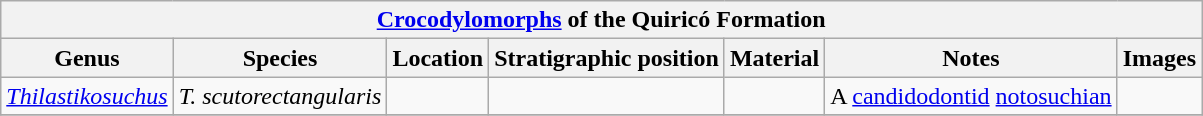<table class="wikitable" align="center">
<tr>
<th colspan="7" align="center"><a href='#'>Crocodylomorphs</a> of the Quiricó Formation</th>
</tr>
<tr>
<th>Genus</th>
<th>Species</th>
<th>Location</th>
<th>Stratigraphic position</th>
<th>Material</th>
<th>Notes</th>
<th>Images</th>
</tr>
<tr>
<td><em><a href='#'>Thilastikosuchus</a></em></td>
<td><em>T. scutorectangularis</em></td>
<td></td>
<td></td>
<td></td>
<td>A <a href='#'>candidodontid</a> <a href='#'>notosuchian</a></td>
<td></td>
</tr>
<tr>
</tr>
</table>
